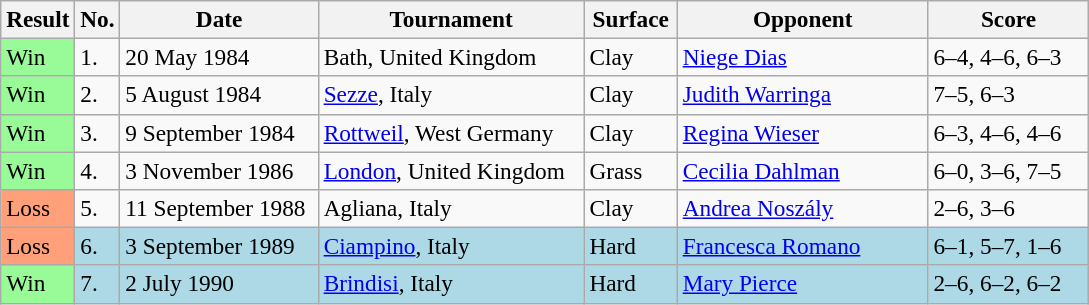<table class="sortable wikitable" style="font-size:97%;">
<tr>
<th>Result</th>
<th width=20>No.</th>
<th width=125>Date</th>
<th width=170>Tournament</th>
<th width=55>Surface</th>
<th width=160>Opponent</th>
<th width=100>Score</th>
</tr>
<tr>
<td style="background:#98fb98;">Win</td>
<td>1.</td>
<td>20 May 1984</td>
<td>Bath, United Kingdom</td>
<td>Clay</td>
<td> <a href='#'>Niege Dias</a></td>
<td>6–4, 4–6, 6–3</td>
</tr>
<tr>
<td style="background:#98fb98;">Win</td>
<td>2.</td>
<td>5 August 1984</td>
<td><a href='#'>Sezze</a>, Italy</td>
<td>Clay</td>
<td> <a href='#'>Judith Warringa</a></td>
<td>7–5, 6–3</td>
</tr>
<tr>
<td style="background:#98fb98;">Win</td>
<td>3.</td>
<td>9 September 1984</td>
<td><a href='#'>Rottweil</a>, West Germany</td>
<td>Clay</td>
<td> <a href='#'>Regina Wieser</a></td>
<td>6–3, 4–6, 4–6</td>
</tr>
<tr>
<td style="background:#98fb98;">Win</td>
<td>4.</td>
<td>3 November 1986</td>
<td><a href='#'>London</a>, United Kingdom</td>
<td>Grass</td>
<td> <a href='#'>Cecilia Dahlman</a></td>
<td>6–0, 3–6, 7–5</td>
</tr>
<tr>
<td style="background:#ffa07a;">Loss</td>
<td>5.</td>
<td>11 September 1988</td>
<td>Agliana, Italy</td>
<td>Clay</td>
<td> <a href='#'>Andrea Noszály</a></td>
<td>2–6, 3–6</td>
</tr>
<tr style="background:lightblue;">
<td style="background:#ffa07a;">Loss</td>
<td>6.</td>
<td>3 September 1989</td>
<td><a href='#'>Ciampino</a>, Italy</td>
<td>Hard</td>
<td> <a href='#'>Francesca Romano</a></td>
<td>6–1, 5–7, 1–6</td>
</tr>
<tr style="background:lightblue;">
<td style="background:#98fb98;">Win</td>
<td>7.</td>
<td>2 July 1990</td>
<td><a href='#'>Brindisi</a>, Italy</td>
<td>Hard</td>
<td> <a href='#'>Mary Pierce</a></td>
<td>2–6, 6–2, 6–2</td>
</tr>
</table>
